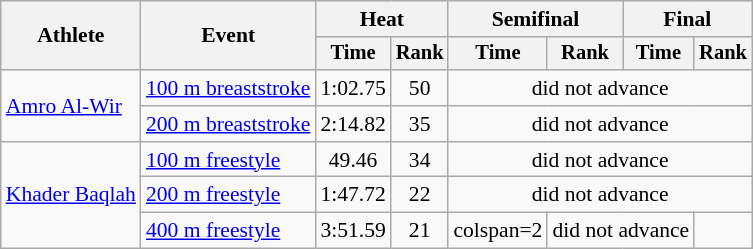<table class="wikitable" style="text-align:center; font-size:90%">
<tr>
<th rowspan="2">Athlete</th>
<th rowspan="2">Event</th>
<th colspan="2">Heat</th>
<th colspan="2">Semifinal</th>
<th colspan="2">Final</th>
</tr>
<tr style="font-size:95%">
<th>Time</th>
<th>Rank</th>
<th>Time</th>
<th>Rank</th>
<th>Time</th>
<th>Rank</th>
</tr>
<tr>
<td align=left rowspan=2><a href='#'>Amro Al-Wir</a></td>
<td align=left><a href='#'>100 m breaststroke</a></td>
<td>1:02.75</td>
<td>50</td>
<td colspan=4>did not advance</td>
</tr>
<tr>
<td align=left><a href='#'>200 m breaststroke</a></td>
<td>2:14.82</td>
<td>35</td>
<td colspan=4>did not advance</td>
</tr>
<tr>
<td align=left rowspan=3><a href='#'>Khader Baqlah</a></td>
<td align=left><a href='#'>100 m freestyle</a></td>
<td>49.46</td>
<td>34</td>
<td colspan=4>did not advance</td>
</tr>
<tr>
<td align=left><a href='#'>200 m freestyle</a></td>
<td>1:47.72</td>
<td>22</td>
<td colspan=4>did not advance</td>
</tr>
<tr>
<td align=left><a href='#'>400 m freestyle</a></td>
<td>3:51.59</td>
<td>21</td>
<td>colspan=2 </td>
<td colspan=2>did not advance</td>
</tr>
</table>
